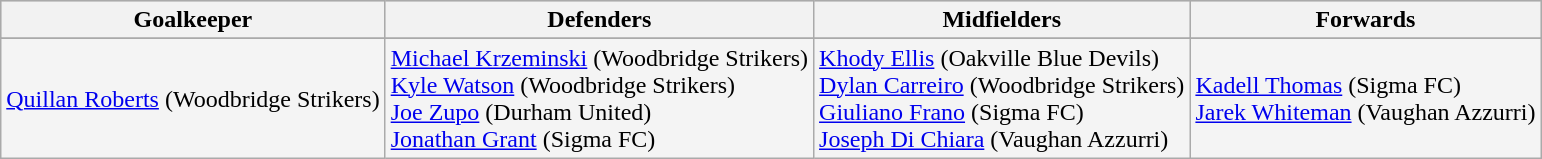<table class="wikitable">
<tr style="background:#cccccc;">
<th>Goalkeeper</th>
<th>Defenders</th>
<th>Midfielders</th>
<th>Forwards</th>
</tr>
<tr>
</tr>
<tr style="background:#f4f4f4;">
<td><a href='#'>Quillan Roberts</a> (Woodbridge Strikers)</td>
<td><a href='#'>Michael Krzeminski</a> (Woodbridge Strikers)<br><a href='#'>Kyle Watson</a> (Woodbridge Strikers)<br><a href='#'>Joe Zupo</a> (Durham United)<br><a href='#'>Jonathan Grant</a> (Sigma FC)</td>
<td><a href='#'>Khody Ellis</a> (Oakville Blue Devils)<br><a href='#'>Dylan Carreiro</a> (Woodbridge Strikers)<br><a href='#'>Giuliano Frano</a> (Sigma FC)<br><a href='#'>Joseph Di Chiara</a> (Vaughan Azzurri)</td>
<td><a href='#'>Kadell Thomas</a> (Sigma FC)<br><a href='#'>Jarek Whiteman</a> (Vaughan Azzurri)</td>
</tr>
</table>
